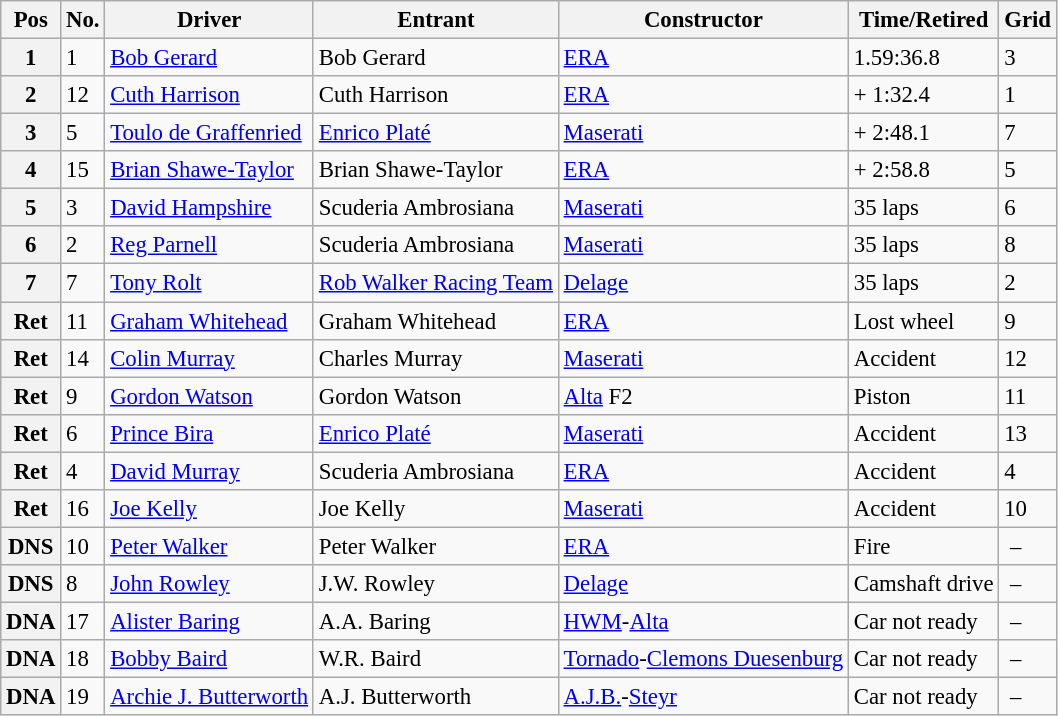<table class="wikitable" style="font-size: 95%;">
<tr>
<th>Pos</th>
<th>No.</th>
<th>Driver</th>
<th>Entrant</th>
<th>Constructor</th>
<th>Time/Retired</th>
<th>Grid</th>
</tr>
<tr>
<th>1</th>
<td>1</td>
<td> <a href='#'>Bob Gerard</a></td>
<td>Bob Gerard</td>
<td><a href='#'>ERA</a></td>
<td>1.59:36.8</td>
<td>3</td>
</tr>
<tr>
<th>2</th>
<td>12</td>
<td> <a href='#'>Cuth Harrison</a></td>
<td>Cuth Harrison</td>
<td><a href='#'>ERA</a></td>
<td>+ 1:32.4</td>
<td>1</td>
</tr>
<tr>
<th>3</th>
<td>5</td>
<td> <a href='#'>Toulo de Graffenried</a></td>
<td><a href='#'>Enrico Platé</a></td>
<td><a href='#'>Maserati</a></td>
<td>+ 2:48.1</td>
<td>7</td>
</tr>
<tr>
<th>4</th>
<td>15</td>
<td> <a href='#'>Brian Shawe-Taylor</a></td>
<td>Brian Shawe-Taylor</td>
<td><a href='#'>ERA</a></td>
<td>+ 2:58.8</td>
<td>5</td>
</tr>
<tr>
<th>5</th>
<td>3</td>
<td> <a href='#'>David Hampshire</a></td>
<td>Scuderia Ambrosiana</td>
<td><a href='#'>Maserati</a></td>
<td>35 laps</td>
<td>6</td>
</tr>
<tr>
<th>6</th>
<td>2</td>
<td> <a href='#'>Reg Parnell</a></td>
<td>Scuderia Ambrosiana</td>
<td><a href='#'>Maserati</a></td>
<td>35 laps</td>
<td>8</td>
</tr>
<tr>
<th>7</th>
<td>7</td>
<td> <a href='#'>Tony Rolt</a></td>
<td><a href='#'>Rob Walker Racing Team</a></td>
<td><a href='#'>Delage</a></td>
<td>35 laps</td>
<td>2</td>
</tr>
<tr>
<th>Ret</th>
<td>11</td>
<td> <a href='#'>Graham Whitehead</a></td>
<td>Graham Whitehead</td>
<td><a href='#'>ERA</a></td>
<td>Lost wheel</td>
<td>9</td>
</tr>
<tr>
<th>Ret</th>
<td>14</td>
<td> <a href='#'>Colin Murray</a></td>
<td>Charles Murray</td>
<td><a href='#'>Maserati</a></td>
<td>Accident</td>
<td>12</td>
</tr>
<tr>
<th>Ret</th>
<td>9</td>
<td> <a href='#'>Gordon Watson</a></td>
<td>Gordon Watson</td>
<td><a href='#'>Alta</a> F2</td>
<td>Piston</td>
<td>11</td>
</tr>
<tr>
<th>Ret</th>
<td>6</td>
<td> <a href='#'>Prince Bira</a></td>
<td><a href='#'>Enrico Platé</a></td>
<td><a href='#'>Maserati</a></td>
<td>Accident</td>
<td>13</td>
</tr>
<tr>
<th>Ret</th>
<td>4</td>
<td> <a href='#'>David Murray</a></td>
<td>Scuderia Ambrosiana</td>
<td><a href='#'>ERA</a></td>
<td>Accident</td>
<td>4</td>
</tr>
<tr>
<th>Ret</th>
<td>16</td>
<td> <a href='#'>Joe Kelly</a></td>
<td>Joe Kelly</td>
<td><a href='#'>Maserati</a></td>
<td>Accident</td>
<td>10</td>
</tr>
<tr>
<th>DNS</th>
<td>10</td>
<td> <a href='#'>Peter Walker</a></td>
<td>Peter Walker</td>
<td><a href='#'>ERA</a></td>
<td>Fire</td>
<td> –</td>
</tr>
<tr>
<th>DNS</th>
<td>8</td>
<td> <a href='#'>John Rowley</a></td>
<td>J.W. Rowley</td>
<td><a href='#'>Delage</a></td>
<td>Camshaft drive</td>
<td> –</td>
</tr>
<tr>
<th>DNA</th>
<td>17</td>
<td> <a href='#'>Alister Baring</a></td>
<td>A.A. Baring</td>
<td><a href='#'>HWM</a>-<a href='#'>Alta</a></td>
<td>Car not ready</td>
<td> –</td>
</tr>
<tr>
<th>DNA</th>
<td>18</td>
<td> <a href='#'>Bobby Baird</a></td>
<td>W.R. Baird</td>
<td><a href='#'>Tornado</a>-<a href='#'>Clemons Duesenburg</a></td>
<td>Car not ready</td>
<td> –</td>
</tr>
<tr>
<th>DNA</th>
<td>19</td>
<td> <a href='#'>Archie J. Butterworth</a></td>
<td>A.J. Butterworth</td>
<td><a href='#'>A.J.B.</a>-<a href='#'>Steyr</a></td>
<td>Car not ready</td>
<td> –</td>
</tr>
</table>
